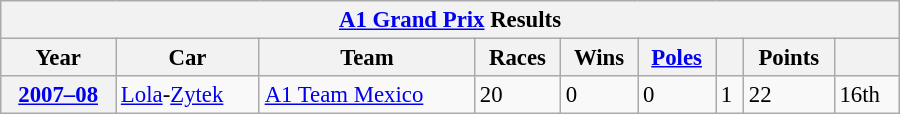<table class="wikitable collapsible collapsed" style="font-size:95%; width:600px">
<tr>
<th colspan=9><a href='#'>A1 Grand Prix</a> Results</th>
</tr>
<tr>
<th>Year</th>
<th>Car</th>
<th>Team</th>
<th>Races</th>
<th>Wins</th>
<th><a href='#'>Poles</a></th>
<th></th>
<th>Points</th>
<th></th>
</tr>
<tr>
<th><a href='#'>2007–08</a></th>
<td><a href='#'>Lola</a>-<a href='#'>Zytek</a></td>
<td> <a href='#'>A1 Team Mexico</a></td>
<td>20</td>
<td>0</td>
<td>0</td>
<td>1</td>
<td>22</td>
<td>16th</td>
</tr>
</table>
